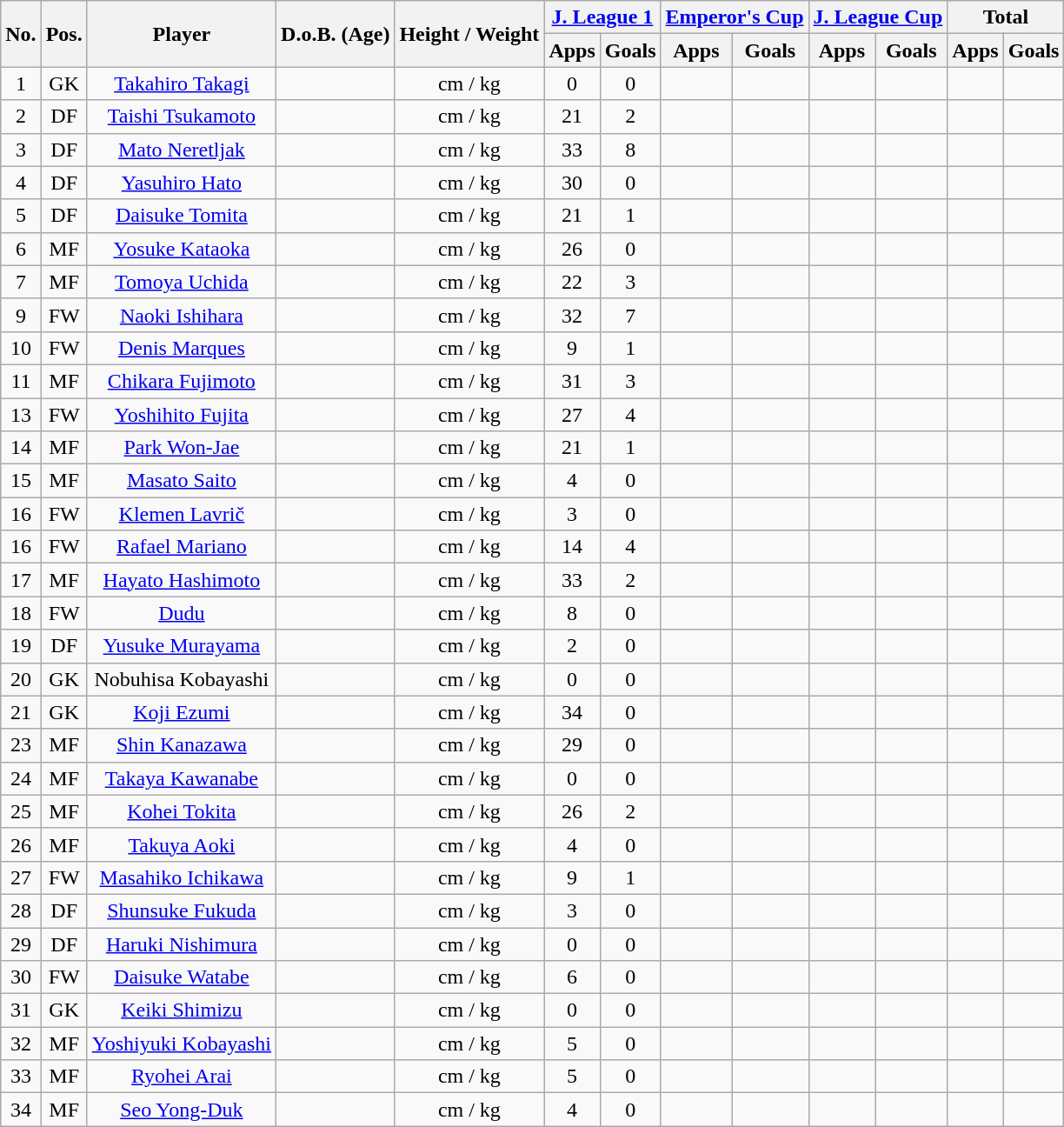<table class="wikitable" style="text-align:center;">
<tr>
<th rowspan="2">No.</th>
<th rowspan="2">Pos.</th>
<th rowspan="2">Player</th>
<th rowspan="2">D.o.B. (Age)</th>
<th rowspan="2">Height / Weight</th>
<th colspan="2"><a href='#'>J. League 1</a></th>
<th colspan="2"><a href='#'>Emperor's Cup</a></th>
<th colspan="2"><a href='#'>J. League Cup</a></th>
<th colspan="2">Total</th>
</tr>
<tr>
<th>Apps</th>
<th>Goals</th>
<th>Apps</th>
<th>Goals</th>
<th>Apps</th>
<th>Goals</th>
<th>Apps</th>
<th>Goals</th>
</tr>
<tr>
<td>1</td>
<td>GK</td>
<td><a href='#'>Takahiro Takagi</a></td>
<td></td>
<td>cm / kg</td>
<td>0</td>
<td>0</td>
<td></td>
<td></td>
<td></td>
<td></td>
<td></td>
<td></td>
</tr>
<tr>
<td>2</td>
<td>DF</td>
<td><a href='#'>Taishi Tsukamoto</a></td>
<td></td>
<td>cm / kg</td>
<td>21</td>
<td>2</td>
<td></td>
<td></td>
<td></td>
<td></td>
<td></td>
<td></td>
</tr>
<tr>
<td>3</td>
<td>DF</td>
<td><a href='#'>Mato Neretljak</a></td>
<td></td>
<td>cm / kg</td>
<td>33</td>
<td>8</td>
<td></td>
<td></td>
<td></td>
<td></td>
<td></td>
<td></td>
</tr>
<tr>
<td>4</td>
<td>DF</td>
<td><a href='#'>Yasuhiro Hato</a></td>
<td></td>
<td>cm / kg</td>
<td>30</td>
<td>0</td>
<td></td>
<td></td>
<td></td>
<td></td>
<td></td>
<td></td>
</tr>
<tr>
<td>5</td>
<td>DF</td>
<td><a href='#'>Daisuke Tomita</a></td>
<td></td>
<td>cm / kg</td>
<td>21</td>
<td>1</td>
<td></td>
<td></td>
<td></td>
<td></td>
<td></td>
<td></td>
</tr>
<tr>
<td>6</td>
<td>MF</td>
<td><a href='#'>Yosuke Kataoka</a></td>
<td></td>
<td>cm / kg</td>
<td>26</td>
<td>0</td>
<td></td>
<td></td>
<td></td>
<td></td>
<td></td>
<td></td>
</tr>
<tr>
<td>7</td>
<td>MF</td>
<td><a href='#'>Tomoya Uchida</a></td>
<td></td>
<td>cm / kg</td>
<td>22</td>
<td>3</td>
<td></td>
<td></td>
<td></td>
<td></td>
<td></td>
<td></td>
</tr>
<tr>
<td>9</td>
<td>FW</td>
<td><a href='#'>Naoki Ishihara</a></td>
<td></td>
<td>cm / kg</td>
<td>32</td>
<td>7</td>
<td></td>
<td></td>
<td></td>
<td></td>
<td></td>
<td></td>
</tr>
<tr>
<td>10</td>
<td>FW</td>
<td><a href='#'>Denis Marques</a></td>
<td></td>
<td>cm / kg</td>
<td>9</td>
<td>1</td>
<td></td>
<td></td>
<td></td>
<td></td>
<td></td>
<td></td>
</tr>
<tr>
<td>11</td>
<td>MF</td>
<td><a href='#'>Chikara Fujimoto</a></td>
<td></td>
<td>cm / kg</td>
<td>31</td>
<td>3</td>
<td></td>
<td></td>
<td></td>
<td></td>
<td></td>
<td></td>
</tr>
<tr>
<td>13</td>
<td>FW</td>
<td><a href='#'>Yoshihito Fujita</a></td>
<td></td>
<td>cm / kg</td>
<td>27</td>
<td>4</td>
<td></td>
<td></td>
<td></td>
<td></td>
<td></td>
<td></td>
</tr>
<tr>
<td>14</td>
<td>MF</td>
<td><a href='#'>Park Won-Jae</a></td>
<td></td>
<td>cm / kg</td>
<td>21</td>
<td>1</td>
<td></td>
<td></td>
<td></td>
<td></td>
<td></td>
<td></td>
</tr>
<tr>
<td>15</td>
<td>MF</td>
<td><a href='#'>Masato Saito</a></td>
<td></td>
<td>cm / kg</td>
<td>4</td>
<td>0</td>
<td></td>
<td></td>
<td></td>
<td></td>
<td></td>
<td></td>
</tr>
<tr>
<td>16</td>
<td>FW</td>
<td><a href='#'>Klemen Lavrič</a></td>
<td></td>
<td>cm / kg</td>
<td>3</td>
<td>0</td>
<td></td>
<td></td>
<td></td>
<td></td>
<td></td>
<td></td>
</tr>
<tr>
<td>16</td>
<td>FW</td>
<td><a href='#'>Rafael Mariano</a></td>
<td></td>
<td>cm / kg</td>
<td>14</td>
<td>4</td>
<td></td>
<td></td>
<td></td>
<td></td>
<td></td>
<td></td>
</tr>
<tr>
<td>17</td>
<td>MF</td>
<td><a href='#'>Hayato Hashimoto</a></td>
<td></td>
<td>cm / kg</td>
<td>33</td>
<td>2</td>
<td></td>
<td></td>
<td></td>
<td></td>
<td></td>
<td></td>
</tr>
<tr>
<td>18</td>
<td>FW</td>
<td><a href='#'>Dudu</a></td>
<td></td>
<td>cm / kg</td>
<td>8</td>
<td>0</td>
<td></td>
<td></td>
<td></td>
<td></td>
<td></td>
<td></td>
</tr>
<tr>
<td>19</td>
<td>DF</td>
<td><a href='#'>Yusuke Murayama</a></td>
<td></td>
<td>cm / kg</td>
<td>2</td>
<td>0</td>
<td></td>
<td></td>
<td></td>
<td></td>
<td></td>
<td></td>
</tr>
<tr>
<td>20</td>
<td>GK</td>
<td>Nobuhisa Kobayashi</td>
<td></td>
<td>cm / kg</td>
<td>0</td>
<td>0</td>
<td></td>
<td></td>
<td></td>
<td></td>
<td></td>
<td></td>
</tr>
<tr>
<td>21</td>
<td>GK</td>
<td><a href='#'>Koji Ezumi</a></td>
<td></td>
<td>cm / kg</td>
<td>34</td>
<td>0</td>
<td></td>
<td></td>
<td></td>
<td></td>
<td></td>
<td></td>
</tr>
<tr>
<td>23</td>
<td>MF</td>
<td><a href='#'>Shin Kanazawa</a></td>
<td></td>
<td>cm / kg</td>
<td>29</td>
<td>0</td>
<td></td>
<td></td>
<td></td>
<td></td>
<td></td>
<td></td>
</tr>
<tr>
<td>24</td>
<td>MF</td>
<td><a href='#'>Takaya Kawanabe</a></td>
<td></td>
<td>cm / kg</td>
<td>0</td>
<td>0</td>
<td></td>
<td></td>
<td></td>
<td></td>
<td></td>
<td></td>
</tr>
<tr>
<td>25</td>
<td>MF</td>
<td><a href='#'>Kohei Tokita</a></td>
<td></td>
<td>cm / kg</td>
<td>26</td>
<td>2</td>
<td></td>
<td></td>
<td></td>
<td></td>
<td></td>
<td></td>
</tr>
<tr>
<td>26</td>
<td>MF</td>
<td><a href='#'>Takuya Aoki</a></td>
<td></td>
<td>cm / kg</td>
<td>4</td>
<td>0</td>
<td></td>
<td></td>
<td></td>
<td></td>
<td></td>
<td></td>
</tr>
<tr>
<td>27</td>
<td>FW</td>
<td><a href='#'>Masahiko Ichikawa</a></td>
<td></td>
<td>cm / kg</td>
<td>9</td>
<td>1</td>
<td></td>
<td></td>
<td></td>
<td></td>
<td></td>
<td></td>
</tr>
<tr>
<td>28</td>
<td>DF</td>
<td><a href='#'>Shunsuke Fukuda</a></td>
<td></td>
<td>cm / kg</td>
<td>3</td>
<td>0</td>
<td></td>
<td></td>
<td></td>
<td></td>
<td></td>
<td></td>
</tr>
<tr>
<td>29</td>
<td>DF</td>
<td><a href='#'>Haruki Nishimura</a></td>
<td></td>
<td>cm / kg</td>
<td>0</td>
<td>0</td>
<td></td>
<td></td>
<td></td>
<td></td>
<td></td>
<td></td>
</tr>
<tr>
<td>30</td>
<td>FW</td>
<td><a href='#'>Daisuke Watabe</a></td>
<td></td>
<td>cm / kg</td>
<td>6</td>
<td>0</td>
<td></td>
<td></td>
<td></td>
<td></td>
<td></td>
<td></td>
</tr>
<tr>
<td>31</td>
<td>GK</td>
<td><a href='#'>Keiki Shimizu</a></td>
<td></td>
<td>cm / kg</td>
<td>0</td>
<td>0</td>
<td></td>
<td></td>
<td></td>
<td></td>
<td></td>
<td></td>
</tr>
<tr>
<td>32</td>
<td>MF</td>
<td><a href='#'>Yoshiyuki Kobayashi</a></td>
<td></td>
<td>cm / kg</td>
<td>5</td>
<td>0</td>
<td></td>
<td></td>
<td></td>
<td></td>
<td></td>
<td></td>
</tr>
<tr>
<td>33</td>
<td>MF</td>
<td><a href='#'>Ryohei Arai</a></td>
<td></td>
<td>cm / kg</td>
<td>5</td>
<td>0</td>
<td></td>
<td></td>
<td></td>
<td></td>
<td></td>
<td></td>
</tr>
<tr>
<td>34</td>
<td>MF</td>
<td><a href='#'>Seo Yong-Duk</a></td>
<td></td>
<td>cm / kg</td>
<td>4</td>
<td>0</td>
<td></td>
<td></td>
<td></td>
<td></td>
<td></td>
<td></td>
</tr>
</table>
